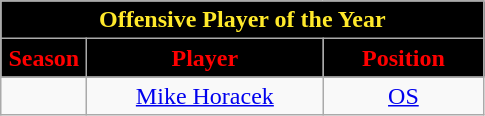<table class="wikitable sortable" style="text-align:center">
<tr>
<td colspan="4" style="background:black; color:#FFE92B;"><strong>Offensive Player of the Year</strong></td>
</tr>
<tr>
<th style="width:50px; background:black; color:red;">Season</th>
<th style="width:150px; background:black; color:red;">Player</th>
<th style="width:100px; background:black; color:red;">Position</th>
</tr>
<tr>
<td></td>
<td><a href='#'>Mike Horacek</a></td>
<td><a href='#'>OS</a></td>
</tr>
</table>
